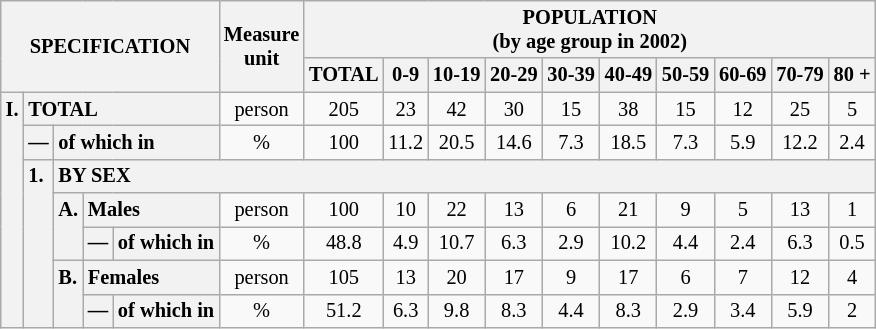<table class="wikitable" style="font-size:85%; text-align:center">
<tr>
<th rowspan="2" colspan="5">SPECIFICATION</th>
<th rowspan="2">Measure<br> unit</th>
<th colspan="10" rowspan="1">POPULATION<br> (by age group in 2002)</th>
</tr>
<tr>
<th>TOTAL</th>
<th>0-9</th>
<th>10-19</th>
<th>20-29</th>
<th>30-39</th>
<th>40-49</th>
<th>50-59</th>
<th>60-69</th>
<th>70-79</th>
<th>80 +</th>
</tr>
<tr>
<th style="text-align:left" valign="top" rowspan="7">I.</th>
<th style="text-align:left" colspan="4">TOTAL</th>
<td>person</td>
<td>205</td>
<td>23</td>
<td>42</td>
<td>30</td>
<td>15</td>
<td>38</td>
<td>15</td>
<td>12</td>
<td>25</td>
<td>5</td>
</tr>
<tr>
<th style="text-align:left" valign="top">—</th>
<th style="text-align:left" colspan="3">of which in</th>
<td>%</td>
<td>100</td>
<td>11.2</td>
<td>20.5</td>
<td>14.6</td>
<td>7.3</td>
<td>18.5</td>
<td>7.3</td>
<td>5.9</td>
<td>12.2</td>
<td>2.4</td>
</tr>
<tr>
<th style="text-align:left" valign="top" rowspan="5">1.</th>
<th style="text-align:left" colspan="14">BY SEX</th>
</tr>
<tr>
<th style="text-align:left" valign="top" rowspan="2">A.</th>
<th style="text-align:left" colspan="2">Males</th>
<td>person</td>
<td>100</td>
<td>10</td>
<td>22</td>
<td>13</td>
<td>6</td>
<td>21</td>
<td>9</td>
<td>5</td>
<td>13</td>
<td>1</td>
</tr>
<tr>
<th style="text-align:left" valign="top">—</th>
<th style="text-align:left" colspan="1">of which in</th>
<td>%</td>
<td>48.8</td>
<td>4.9</td>
<td>10.7</td>
<td>6.3</td>
<td>2.9</td>
<td>10.2</td>
<td>4.4</td>
<td>2.4</td>
<td>6.3</td>
<td>0.5</td>
</tr>
<tr>
<th style="text-align:left" valign="top" rowspan="2">B.</th>
<th style="text-align:left" colspan="2">Females</th>
<td>person</td>
<td>105</td>
<td>13</td>
<td>20</td>
<td>17</td>
<td>9</td>
<td>17</td>
<td>6</td>
<td>7</td>
<td>12</td>
<td>4</td>
</tr>
<tr>
<th style="text-align:left" valign="top">—</th>
<th style="text-align:left" colspan="1">of which in</th>
<td>%</td>
<td>51.2</td>
<td>6.3</td>
<td>9.8</td>
<td>8.3</td>
<td>4.4</td>
<td>8.3</td>
<td>2.9</td>
<td>3.4</td>
<td>5.9</td>
<td>2</td>
</tr>
</table>
